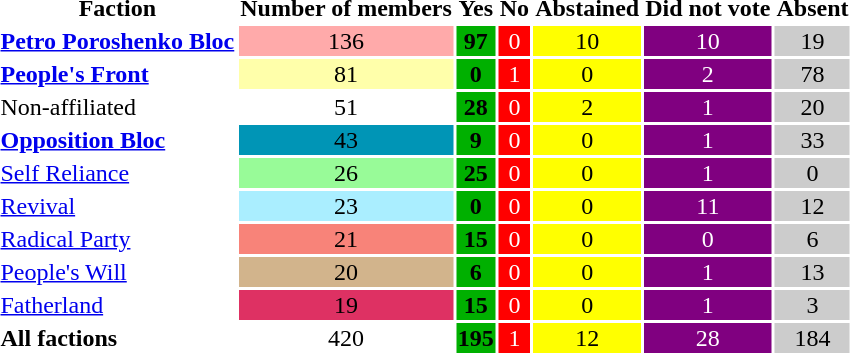<table>
<tr>
<th>Faction</th>
<th>Number of members</th>
<th><strong>Yes</strong></th>
<th>No</th>
<th>Abstained</th>
<th>Did not vote</th>
<th>Absent</th>
</tr>
<tr ---->
<td><strong><a href='#'>Petro Poroshenko Bloc</a></strong></td>
<td style="text-align:center;background-color:#FFAAAA;">136</td>
<td style="text-align:center;background-color:#00B000;"><strong>97</strong></td>
<td style="text-align:center;background-color:red;color:white;">0</td>
<td style="text-align:center;background-color:yellow;">10</td>
<td style="text-align:center;background-color:purple;color:white;">10</td>
<td style="text-align:center;background-color:#cccccc;">19</td>
</tr>
<tr ---->
<td><strong><a href='#'>People's Front</a></strong></td>
<td style="text-align:center;background-color:#FFFFAA;">81</td>
<td style="text-align:center;background-color:#00B000;"><strong>0</strong></td>
<td style="text-align:center;background-color:red;color:white;">1</td>
<td style="text-align:center;background-color:yellow;">0</td>
<td style="text-align:center;background-color:purple;color:white;">2</td>
<td style="text-align:center;background-color:#cccccc;">78</td>
</tr>
<tr ---->
<td>Non-affiliated</td>
<td style="text-align:center;">51</td>
<td style="text-align:center;background-color:#00B000;"><strong>28</strong></td>
<td style="text-align:center;background-color:red;color:white;">0</td>
<td style="text-align:center;background-color:yellow;">2</td>
<td style="text-align:center;background-color:purple;color:white;">1</td>
<td style="text-align:center;background-color:#cccccc;">20</td>
</tr>
<tr ---->
<td><strong><a href='#'>Opposition Bloc</a></strong></td>
<td style="text-align:center;background-color:#0095B6;">43</td>
<td style="text-align:center;background-color:#00B000;"><strong>9</strong></td>
<td style="text-align:center;background-color:red;color:white;">0</td>
<td style="text-align:center;background-color:yellow;">0</td>
<td style="text-align:center;background-color:purple;color:white;">1</td>
<td style="text-align:center;background-color:#cccccc;">33</td>
</tr>
<tr ---->
<td><a href='#'>Self Reliance</a></td>
<td style="text-align:center;background-color:#98FB98;">26</td>
<td style="text-align:center;background-color:#00B000;"><strong>25</strong></td>
<td style="text-align:center;background-color:red;color:white;">0</td>
<td style="text-align:center;background-color:yellow;">0</td>
<td style="text-align:center;background-color:purple;color:white;">1</td>
<td style="text-align:center;background-color:#cccccc;">0</td>
</tr>
<tr ---->
<td><a href='#'>Revival</a></td>
<td style="text-align:center;background-color:#AAEEFF;">23</td>
<td style="text-align:center;background-color:#00B000;"><strong>0</strong></td>
<td style="text-align:center;background-color:red;color:white;">0</td>
<td style="text-align:center;background-color:yellow;">0</td>
<td style="text-align:center;background-color:purple;color:white;">11</td>
<td style="text-align:center;background-color:#cccccc;">12</td>
</tr>
<tr ---->
<td><a href='#'>Radical Party</a></td>
<td style="text-align:center;background-color:#F88379;">21</td>
<td style="text-align:center;background-color:#00B000;"><strong>15</strong></td>
<td style="text-align:center;background-color:red;color:white;">0</td>
<td style="text-align:center;background-color:yellow;">0</td>
<td style="text-align:center;background-color:purple;color:white;">0</td>
<td style="text-align:center;background-color:#cccccc;">6</td>
</tr>
<tr ---->
<td><a href='#'>People's Will</a></td>
<td style="text-align:center;background-color:tan;">20</td>
<td style="text-align:center;background-color:#00B000;"><strong>6</strong></td>
<td style="text-align:center;background-color:red;color:white;">0</td>
<td style="text-align:center;background-color:yellow;">0</td>
<td style="text-align:center;background-color:purple;color:white;">1</td>
<td style="text-align:center;background-color:#cccccc;">13</td>
</tr>
<tr ---->
<td><a href='#'>Fatherland</a></td>
<td style="text-align:center;background-color:#DE3163;">19</td>
<td style="text-align:center;background-color:#00B000;"><strong>15</strong></td>
<td style="text-align:center;background-color:red;color:white;">0</td>
<td style="text-align:center;background-color:yellow;">0</td>
<td style="text-align:center;background-color:purple;color:white;">1</td>
<td style="text-align:center;background-color:#cccccc;">3</td>
</tr>
<tr ---->
<td><strong>All factions</strong></td>
<td style="text-align:center;">420</td>
<td style="text-align:center;background-color:#00B000;"><strong>195</strong></td>
<td style="text-align:center;background-color:red;color:white;">1</td>
<td style="text-align:center;background-color:yellow;">12</td>
<td style="text-align:center;background-color:purple;color:white;">28</td>
<td style="text-align:center;background-color:#cccccc;">184</td>
</tr>
<tr>
</tr>
</table>
